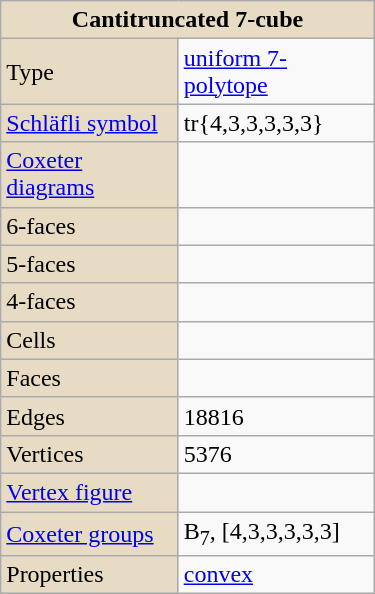<table class="wikitable" align="right" style="margin-left:10px" width="250">
<tr>
<th style="background:#e7dcc3;" colspan="2">Cantitruncated 7-cube</th>
</tr>
<tr>
<td style="background:#e7dcc3;">Type</td>
<td><a href='#'>uniform 7-polytope</a></td>
</tr>
<tr>
<td style="background:#e7dcc3;"><a href='#'>Schläfli symbol</a></td>
<td>tr{4,3,3,3,3,3}</td>
</tr>
<tr>
<td style="background:#e7dcc3;"><a href='#'>Coxeter diagrams</a></td>
<td></td>
</tr>
<tr>
<td style="background:#e7dcc3;">6-faces</td>
<td></td>
</tr>
<tr>
<td style="background:#e7dcc3;">5-faces</td>
<td></td>
</tr>
<tr>
<td style="background:#e7dcc3;">4-faces</td>
<td></td>
</tr>
<tr>
<td style="background:#e7dcc3;">Cells</td>
<td></td>
</tr>
<tr>
<td style="background:#e7dcc3;">Faces</td>
<td></td>
</tr>
<tr>
<td style="background:#e7dcc3;">Edges</td>
<td>18816</td>
</tr>
<tr>
<td style="background:#e7dcc3;">Vertices</td>
<td>5376</td>
</tr>
<tr>
<td style="background:#e7dcc3;"><a href='#'>Vertex figure</a></td>
<td></td>
</tr>
<tr>
<td style="background:#e7dcc3;"><a href='#'>Coxeter groups</a></td>
<td>B<sub>7</sub>, [4,3,3,3,3,3]</td>
</tr>
<tr>
<td style="background:#e7dcc3;">Properties</td>
<td><a href='#'>convex</a></td>
</tr>
</table>
